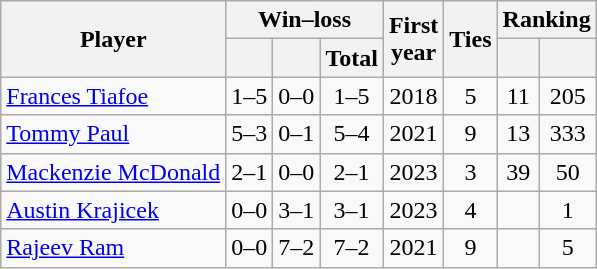<table class="wikitable sortable nowrap" style=text-align:center>
<tr>
<th rowspan=2>Player</th>
<th class="unsortable" colspan=3>Win–loss</th>
<th rowspan=2>First<br>year</th>
<th rowspan=2>Ties</th>
<th class="unsortable" colspan=2>Ranking</th>
</tr>
<tr>
<th></th>
<th></th>
<th>Total</th>
<th></th>
<th></th>
</tr>
<tr>
<td align="left"><a href='#'>Frances Tiafoe</a></td>
<td>1–5</td>
<td>0–0</td>
<td>1–5</td>
<td>2018</td>
<td>5</td>
<td>11</td>
<td>205</td>
</tr>
<tr>
<td align="left"><a href='#'>Tommy Paul</a></td>
<td>5–3</td>
<td>0–1</td>
<td>5–4</td>
<td>2021</td>
<td>9</td>
<td>13</td>
<td>333</td>
</tr>
<tr>
<td align="left"><a href='#'>Mackenzie McDonald</a></td>
<td>2–1</td>
<td>0–0</td>
<td>2–1</td>
<td>2023</td>
<td>3</td>
<td>39</td>
<td>50</td>
</tr>
<tr>
<td align="left"><a href='#'>Austin Krajicek</a></td>
<td>0–0</td>
<td>3–1</td>
<td>3–1</td>
<td>2023</td>
<td>4</td>
<td></td>
<td>1</td>
</tr>
<tr>
<td align="left"><a href='#'>Rajeev Ram</a></td>
<td>0–0</td>
<td>7–2</td>
<td>7–2</td>
<td>2021</td>
<td>9</td>
<td></td>
<td>5</td>
</tr>
</table>
